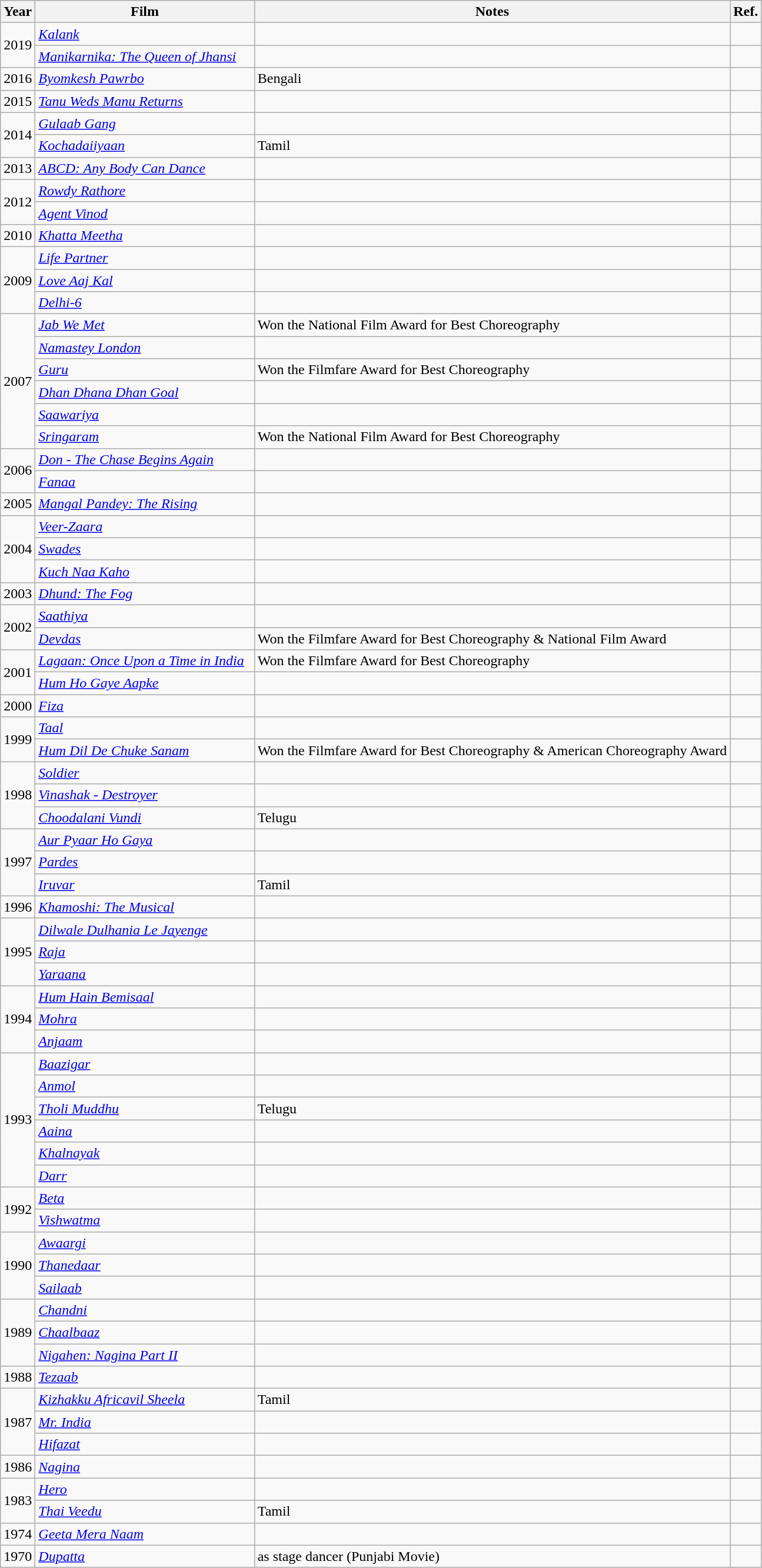<table class="wikitable sortable">
<tr>
<th>Year</th>
<th>Film</th>
<th>Notes</th>
<th>Ref.</th>
</tr>
<tr>
<td rowspan="2">2019</td>
<td><em><a href='#'>Kalank</a></em></td>
<td></td>
<td></td>
</tr>
<tr>
<td><em><a href='#'>Manikarnika: The Queen of Jhansi</a>  </em></td>
<td></td>
<td></td>
</tr>
<tr>
<td>2016</td>
<td><em><a href='#'>Byomkesh Pawrbo</a></em></td>
<td>Bengali</td>
<td></td>
</tr>
<tr>
<td>2015</td>
<td><em><a href='#'>Tanu Weds Manu Returns</a>  </em></td>
<td></td>
<td></td>
</tr>
<tr>
<td rowspan="2">2014</td>
<td><em><a href='#'>Gulaab Gang</a></em></td>
<td></td>
<td></td>
</tr>
<tr>
<td><em><a href='#'>Kochadaiiyaan</a>  </em></td>
<td>Tamil</td>
<td></td>
</tr>
<tr>
<td>2013</td>
<td><em><a href='#'>ABCD: Any Body Can Dance</a></em></td>
<td></td>
<td></td>
</tr>
<tr>
<td rowspan="2">2012</td>
<td><em><a href='#'>Rowdy Rathore</a></em></td>
<td></td>
<td></td>
</tr>
<tr>
<td><em><a href='#'>Agent Vinod</a></em></td>
<td></td>
<td></td>
</tr>
<tr>
<td>2010</td>
<td><em><a href='#'>Khatta Meetha</a></em></td>
<td></td>
<td></td>
</tr>
<tr>
<td rowspan="3">2009</td>
<td><em><a href='#'>Life Partner</a></em></td>
<td></td>
<td></td>
</tr>
<tr>
<td><em><a href='#'>Love Aaj Kal</a></em></td>
<td></td>
<td></td>
</tr>
<tr>
<td><em><a href='#'>Delhi-6</a></em></td>
<td></td>
<td></td>
</tr>
<tr>
<td rowspan="6">2007</td>
<td><em><a href='#'>Jab We Met</a></em></td>
<td>Won the National Film Award for Best Choreography</td>
<td></td>
</tr>
<tr>
<td><em><a href='#'>Namastey London</a></em></td>
<td></td>
<td></td>
</tr>
<tr>
<td><em><a href='#'>Guru</a></em></td>
<td>Won the Filmfare Award for Best Choreography</td>
<td></td>
</tr>
<tr>
<td><em><a href='#'>Dhan Dhana Dhan Goal</a></em></td>
<td></td>
<td></td>
</tr>
<tr>
<td><em><a href='#'>Saawariya</a></em></td>
<td></td>
<td></td>
</tr>
<tr>
<td><em><a href='#'>Sringaram</a>  </em></td>
<td>Won the National Film Award for Best Choreography</td>
<td></td>
</tr>
<tr>
<td rowspan="2">2006</td>
<td><em><a href='#'>Don - The Chase Begins Again</a></em></td>
<td></td>
<td></td>
</tr>
<tr>
<td><em><a href='#'>Fanaa</a></em></td>
<td></td>
<td></td>
</tr>
<tr>
<td>2005</td>
<td><em><a href='#'>Mangal Pandey: The Rising</a>  </em></td>
<td></td>
<td></td>
</tr>
<tr>
<td rowspan="3">2004</td>
<td><em><a href='#'>Veer-Zaara</a></em></td>
<td></td>
<td></td>
</tr>
<tr>
<td><em><a href='#'>Swades</a></em></td>
<td></td>
<td></td>
</tr>
<tr>
<td><em><a href='#'>Kuch Naa Kaho</a></em></td>
<td></td>
<td></td>
</tr>
<tr>
<td>2003</td>
<td><em><a href='#'>Dhund: The Fog</a></em></td>
<td></td>
<td></td>
</tr>
<tr>
<td rowspan="2">2002</td>
<td><em><a href='#'>Saathiya</a></em></td>
<td></td>
<td></td>
</tr>
<tr>
<td><em><a href='#'>Devdas</a></em></td>
<td>Won the Filmfare Award for Best Choreography & National Film Award</td>
<td></td>
</tr>
<tr>
<td rowspan="2">2001</td>
<td><em><a href='#'>Lagaan: Once Upon a Time in India</a>  </em></td>
<td>Won the Filmfare Award for Best Choreography</td>
<td></td>
</tr>
<tr>
<td><em><a href='#'>Hum Ho Gaye Aapke</a></em></td>
<td></td>
<td></td>
</tr>
<tr>
<td>2000</td>
<td><em><a href='#'>Fiza</a></em></td>
<td></td>
<td></td>
</tr>
<tr>
<td rowspan="2">1999</td>
<td><em><a href='#'>Taal</a></em></td>
<td></td>
<td></td>
</tr>
<tr>
<td><em><a href='#'>Hum Dil De Chuke Sanam</a></em></td>
<td>Won the Filmfare Award for Best Choreography & American Choreography Award</td>
<td></td>
</tr>
<tr>
<td rowspan="3">1998</td>
<td><em><a href='#'>Soldier</a></em></td>
<td></td>
<td></td>
</tr>
<tr>
<td><em><a href='#'>Vinashak - Destroyer</a>  </em></td>
<td></td>
<td></td>
</tr>
<tr>
<td><em><a href='#'>Choodalani Vundi</a>  </em></td>
<td>Telugu</td>
<td></td>
</tr>
<tr>
<td rowspan="3">1997</td>
<td><em><a href='#'>Aur Pyaar Ho Gaya</a></em></td>
<td></td>
<td></td>
</tr>
<tr>
<td><em><a href='#'>Pardes</a></em></td>
<td></td>
<td></td>
</tr>
<tr>
<td><em><a href='#'>Iruvar</a></em></td>
<td>Tamil</td>
<td></td>
</tr>
<tr>
<td>1996</td>
<td><em><a href='#'>Khamoshi: The Musical</a>  </em></td>
<td></td>
<td></td>
</tr>
<tr>
<td rowspan="3">1995</td>
<td><em><a href='#'>Dilwale Dulhania Le Jayenge</a>  </em></td>
<td></td>
<td></td>
</tr>
<tr>
<td><em><a href='#'>Raja</a></em></td>
<td></td>
<td></td>
</tr>
<tr>
<td><em><a href='#'>Yaraana</a></em></td>
<td></td>
<td></td>
</tr>
<tr>
<td rowspan="3">1994</td>
<td><em><a href='#'>Hum Hain Bemisaal</a></em></td>
<td></td>
<td></td>
</tr>
<tr>
<td><em><a href='#'>Mohra</a></em></td>
<td></td>
<td></td>
</tr>
<tr>
<td><em><a href='#'>Anjaam</a></em></td>
<td></td>
<td></td>
</tr>
<tr>
<td rowspan="6">1993</td>
<td><em><a href='#'>Baazigar</a></em></td>
<td></td>
<td></td>
</tr>
<tr>
<td><em><a href='#'>Anmol</a></em></td>
<td></td>
<td></td>
</tr>
<tr>
<td><em><a href='#'>Tholi Muddhu</a></em></td>
<td>Telugu</td>
<td></td>
</tr>
<tr>
<td><em><a href='#'>Aaina</a></em></td>
<td></td>
<td></td>
</tr>
<tr>
<td><em><a href='#'>Khalnayak</a>  </em></td>
<td></td>
<td></td>
</tr>
<tr>
<td><em><a href='#'>Darr</a></em></td>
<td></td>
<td></td>
</tr>
<tr>
<td rowspan="2">1992</td>
<td><em><a href='#'>Beta</a></em></td>
<td></td>
<td></td>
</tr>
<tr>
<td><em><a href='#'>Vishwatma</a></em></td>
<td></td>
<td></td>
</tr>
<tr>
<td rowspan="3">1990</td>
<td><em><a href='#'>Awaargi</a></em></td>
<td></td>
<td></td>
</tr>
<tr>
<td><em><a href='#'>Thanedaar</a></em></td>
<td></td>
<td></td>
</tr>
<tr>
<td><em><a href='#'>Sailaab</a></em></td>
<td></td>
<td></td>
</tr>
<tr>
<td rowspan="3">1989</td>
<td><em><a href='#'>Chandni</a></em></td>
<td></td>
<td></td>
</tr>
<tr>
<td><em><a href='#'>Chaalbaaz</a></em></td>
<td></td>
<td></td>
</tr>
<tr>
<td><em><a href='#'>Nigahen: Nagina Part II</a></em></td>
<td></td>
<td></td>
</tr>
<tr>
<td>1988</td>
<td><em><a href='#'>Tezaab</a></em></td>
<td></td>
<td></td>
</tr>
<tr>
<td rowspan="3">1987</td>
<td><em><a href='#'>Kizhakku Africavil Sheela</a></em></td>
<td>Tamil</td>
<td></td>
</tr>
<tr>
<td><em><a href='#'>Mr. India</a></em></td>
<td></td>
<td></td>
</tr>
<tr>
<td><em><a href='#'>Hifazat</a></em></td>
<td></td>
<td></td>
</tr>
<tr>
<td>1986</td>
<td><em><a href='#'>Nagina</a></em></td>
<td></td>
<td></td>
</tr>
<tr>
<td rowspan="2">1983</td>
<td><em><a href='#'>Hero</a></em></td>
<td></td>
<td></td>
</tr>
<tr>
<td><em><a href='#'>Thai Veedu</a></em></td>
<td>Tamil</td>
<td></td>
</tr>
<tr>
<td>1974</td>
<td><em><a href='#'>Geeta Mera Naam</a></em></td>
<td></td>
<td></td>
</tr>
<tr>
<td>1970</td>
<td><em><a href='#'>Dupatta</a></em></td>
<td>as stage dancer (Punjabi Movie)</td>
<td></td>
</tr>
</table>
